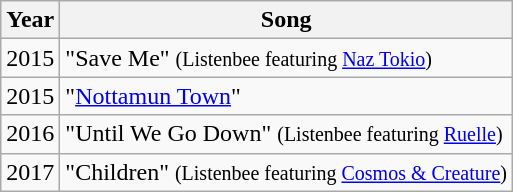<table class="wikitable">
<tr>
<th scope="col">Year</th>
<th scope="col">Song</th>
</tr>
<tr>
<td style="text-align:center;">2015</td>
<td>"Save Me" <small>(Listenbee featuring <a href='#'>Naz Tokio</a>)</small></td>
</tr>
<tr>
<td>2015</td>
<td>"<a href='#'>Nottamun Town</a>"</td>
</tr>
<tr>
<td style="text-align:center;">2016</td>
<td>"Until We Go Down" <small>(Listenbee featuring <a href='#'>Ruelle</a>)</small></td>
</tr>
<tr>
<td>2017</td>
<td>"Children" <small>(Listenbee featuring <a href='#'>Cosmos & Creature</a>)</small></td>
</tr>
</table>
